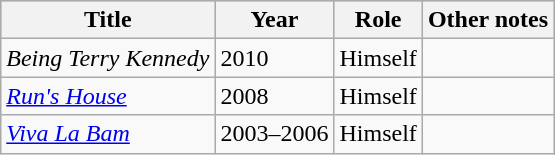<table class="wikitable">
<tr style="background:#b0c4de; text-align:center;">
<th>Title</th>
<th>Year</th>
<th>Role</th>
<th>Other notes</th>
</tr>
<tr>
<td><em>Being Terry Kennedy</em></td>
<td>2010</td>
<td>Himself</td>
<td></td>
</tr>
<tr>
<td><em><a href='#'>Run's House</a></em></td>
<td>2008</td>
<td>Himself</td>
<td></td>
</tr>
<tr>
<td><em><a href='#'>Viva La Bam</a></em></td>
<td>2003–2006</td>
<td>Himself</td>
<td></td>
</tr>
</table>
